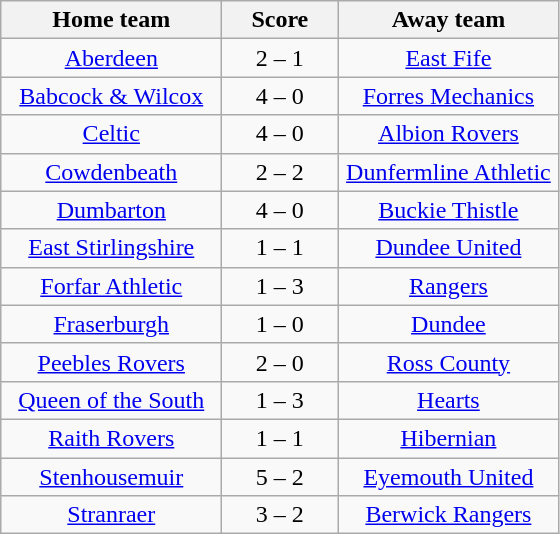<table class="wikitable" style="text-align: center">
<tr>
<th width=140>Home team</th>
<th width=70>Score</th>
<th width=140>Away team</th>
</tr>
<tr>
<td><a href='#'>Aberdeen</a></td>
<td>2 – 1</td>
<td><a href='#'>East Fife</a></td>
</tr>
<tr>
<td><a href='#'>Babcock & Wilcox</a></td>
<td>4 – 0</td>
<td><a href='#'>Forres Mechanics</a></td>
</tr>
<tr>
<td><a href='#'>Celtic</a></td>
<td>4 – 0</td>
<td><a href='#'>Albion Rovers</a></td>
</tr>
<tr>
<td><a href='#'>Cowdenbeath</a></td>
<td>2 – 2</td>
<td><a href='#'>Dunfermline Athletic</a></td>
</tr>
<tr>
<td><a href='#'>Dumbarton</a></td>
<td>4 – 0</td>
<td><a href='#'>Buckie Thistle</a></td>
</tr>
<tr>
<td><a href='#'>East Stirlingshire</a></td>
<td>1 – 1</td>
<td><a href='#'>Dundee United</a></td>
</tr>
<tr>
<td><a href='#'>Forfar Athletic</a></td>
<td>1 – 3</td>
<td><a href='#'>Rangers</a></td>
</tr>
<tr>
<td><a href='#'>Fraserburgh</a></td>
<td>1 – 0</td>
<td><a href='#'>Dundee</a></td>
</tr>
<tr>
<td><a href='#'>Peebles Rovers</a></td>
<td>2 – 0</td>
<td><a href='#'>Ross County</a></td>
</tr>
<tr>
<td><a href='#'>Queen of the South</a></td>
<td>1 – 3</td>
<td><a href='#'>Hearts</a></td>
</tr>
<tr>
<td><a href='#'>Raith Rovers</a></td>
<td>1 – 1</td>
<td><a href='#'>Hibernian</a></td>
</tr>
<tr>
<td><a href='#'>Stenhousemuir</a></td>
<td>5 – 2</td>
<td><a href='#'>Eyemouth United</a></td>
</tr>
<tr>
<td><a href='#'>Stranraer</a></td>
<td>3 – 2</td>
<td><a href='#'>Berwick Rangers</a></td>
</tr>
</table>
